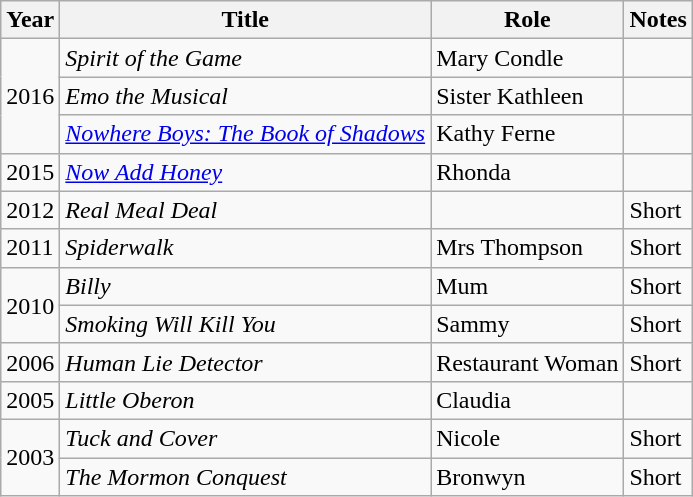<table class="wikitable">
<tr>
<th>Year</th>
<th>Title</th>
<th>Role</th>
<th>Notes</th>
</tr>
<tr>
<td rowspan="3">2016</td>
<td><em>Spirit of the Game</em></td>
<td>Mary Condle</td>
<td></td>
</tr>
<tr>
<td><em>Emo the Musical</em></td>
<td>Sister Kathleen</td>
<td></td>
</tr>
<tr>
<td><em><a href='#'>Nowhere Boys: The Book of Shadows</a></em></td>
<td>Kathy Ferne</td>
<td></td>
</tr>
<tr>
<td>2015</td>
<td><em><a href='#'>Now Add Honey</a></em></td>
<td>Rhonda</td>
<td></td>
</tr>
<tr>
<td>2012</td>
<td><em>Real Meal Deal</em></td>
<td></td>
<td>Short</td>
</tr>
<tr>
<td>2011</td>
<td><em>Spiderwalk</em></td>
<td>Mrs Thompson</td>
<td>Short</td>
</tr>
<tr>
<td rowspan="2">2010</td>
<td><em>Billy</em></td>
<td>Mum</td>
<td>Short</td>
</tr>
<tr>
<td><em>Smoking Will Kill You</em></td>
<td>Sammy</td>
<td>Short</td>
</tr>
<tr>
<td>2006</td>
<td><em>Human Lie Detector</em></td>
<td>Restaurant Woman</td>
<td>Short</td>
</tr>
<tr>
<td>2005</td>
<td><em>Little Oberon</em></td>
<td>Claudia</td>
<td></td>
</tr>
<tr>
<td rowspan="2">2003</td>
<td><em>Tuck and Cover</em></td>
<td>Nicole</td>
<td>Short</td>
</tr>
<tr>
<td><em>The Mormon Conquest</em></td>
<td>Bronwyn</td>
<td>Short</td>
</tr>
</table>
